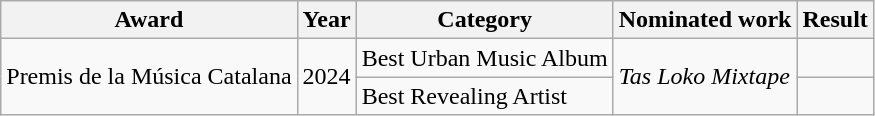<table class="wikitable sortable">
<tr>
<th>Award</th>
<th>Year</th>
<th>Category</th>
<th>Nominated work</th>
<th>Result</th>
</tr>
<tr>
<td rowspan="2">Premis de la Música Catalana</td>
<td rowspan="2">2024</td>
<td>Best Urban Music Album</td>
<td rowspan="2"><em>Tas Loko Mixtape</em></td>
<td></td>
</tr>
<tr>
<td>Best Revealing Artist</td>
<td></td>
</tr>
</table>
